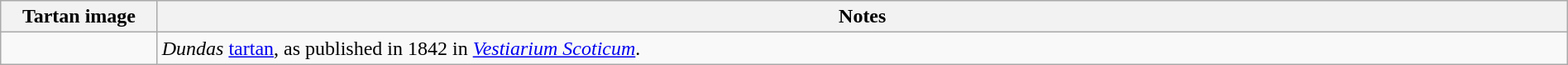<table class="wikitable" width=100%>
<tr>
<th width=10%>Tartan image</th>
<th width=90%>Notes</th>
</tr>
<tr>
<td></td>
<td><em>Dundas</em> <a href='#'>tartan</a>, as published in 1842 in <em><a href='#'>Vestiarium Scoticum</a></em>.</td>
</tr>
</table>
